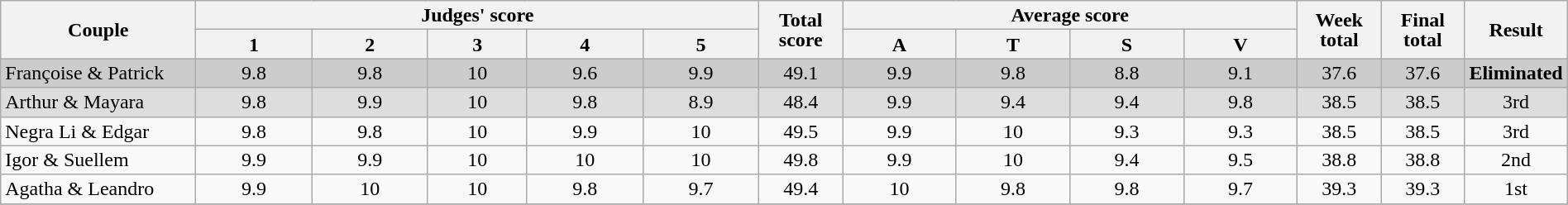<table class="wikitable" style="font-size:100%; line-height:16px; text-align:center" width="100%">
<tr>
<th rowspan=2 width=150>Couple</th>
<th colspan=5 width=185>Judges' score</th>
<th rowspan=2 width=060>Total score</th>
<th colspan=4 width=148>Average score</th>
<th rowspan=2 width=060>Week total</th>
<th rowspan=2 width=060>Final total</th>
<th rowspan=2 width=075>Result</th>
</tr>
<tr>
<th>1</th>
<th>2</th>
<th>3</th>
<th>4</th>
<th>5</th>
<th>A</th>
<th>T</th>
<th>S</th>
<th>V</th>
</tr>
<tr bgcolor="CCCCCC">
<td align="left">Françoise & Patrick</td>
<td>9.8</td>
<td>9.8</td>
<td>10</td>
<td>9.6</td>
<td>9.9</td>
<td>49.1</td>
<td>9.9</td>
<td>9.8</td>
<td>8.8</td>
<td>9.1</td>
<td>37.6</td>
<td>37.6</td>
<td><strong>Eliminated</strong></td>
</tr>
<tr bgcolor="DDDDDD">
<td align="left">Arthur & Mayara</td>
<td>9.8</td>
<td>9.9</td>
<td>10</td>
<td>9.8</td>
<td>8.9</td>
<td>48.4</td>
<td>9.9</td>
<td>9.4</td>
<td>9.4</td>
<td>9.8</td>
<td>38.5</td>
<td>38.5</td>
<td>3rd</td>
</tr>
<tr>
<td align="left">Negra Li & Edgar</td>
<td>9.8</td>
<td>9.8</td>
<td>10</td>
<td>9.9</td>
<td>10</td>
<td>49.5</td>
<td>9.9</td>
<td>10</td>
<td>9.3</td>
<td>9.3</td>
<td>38.5</td>
<td>38.5</td>
<td>3rd</td>
</tr>
<tr>
<td align="left">Igor & Suellem</td>
<td>9.9</td>
<td>9.9</td>
<td>10</td>
<td>10</td>
<td>10</td>
<td>49.8</td>
<td>9.9</td>
<td>10</td>
<td>9.4</td>
<td>9.5</td>
<td>38.8</td>
<td>38.8</td>
<td>2nd</td>
</tr>
<tr>
<td align="left">Agatha & Leandro</td>
<td>9.9</td>
<td>10</td>
<td>10</td>
<td>9.8</td>
<td>9.7</td>
<td>49.4</td>
<td>10</td>
<td>9.8</td>
<td>9.8</td>
<td>9.7</td>
<td>39.3</td>
<td>39.3</td>
<td>1st</td>
</tr>
<tr>
</tr>
</table>
